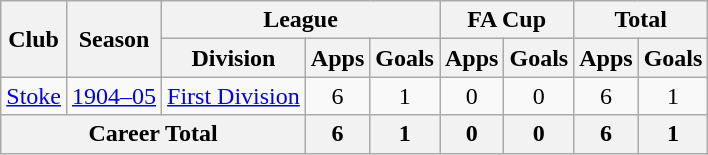<table class="wikitable" style="text-align: center;">
<tr>
<th rowspan="2">Club</th>
<th rowspan="2">Season</th>
<th colspan="3">League</th>
<th colspan="2">FA Cup</th>
<th colspan="2">Total</th>
</tr>
<tr>
<th>Division</th>
<th>Apps</th>
<th>Goals</th>
<th>Apps</th>
<th>Goals</th>
<th>Apps</th>
<th>Goals</th>
</tr>
<tr>
<td><a href='#'>Stoke</a></td>
<td><a href='#'>1904–05</a></td>
<td><a href='#'>First Division</a></td>
<td>6</td>
<td>1</td>
<td>0</td>
<td>0</td>
<td>6</td>
<td>1</td>
</tr>
<tr>
<th colspan="3">Career Total</th>
<th>6</th>
<th>1</th>
<th>0</th>
<th>0</th>
<th>6</th>
<th>1</th>
</tr>
</table>
